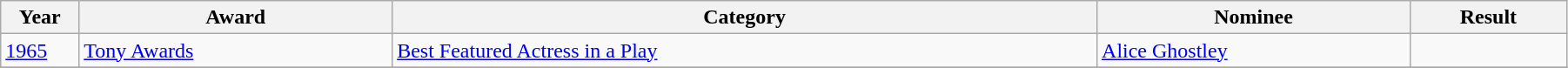<table class="wikitable" style="width:95%;">
<tr>
<th style="width:5%;">Year</th>
<th style="width:20%;">Award</th>
<th style="width:45%;">Category</th>
<th style="width:20%;">Nominee</th>
<th style="width:10%;">Result</th>
</tr>
<tr>
<td rowspan="1"><a href='#'>1965</a></td>
<td><a href='#'>Tony Awards</a></td>
<td><a href='#'>Best Featured Actress in a Play</a></td>
<td><a href='#'>Alice Ghostley</a></td>
<td></td>
</tr>
<tr>
</tr>
</table>
